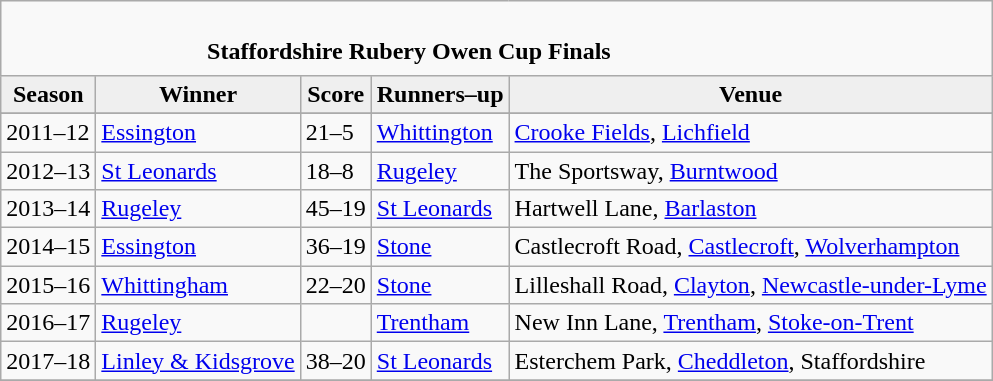<table class="wikitable" style="text-align: left;">
<tr>
<td colspan="5" cellpadding="0" cellspacing="0"><br><table border="0" style="width:100%;" cellpadding="0" cellspacing="0">
<tr>
<td style="width:20%; border:0;"></td>
<td style="border:0;"><strong>Staffordshire Rubery Owen Cup Finals</strong></td>
<td style="width:20%; border:0;"></td>
</tr>
</table>
</td>
</tr>
<tr>
<th style="background:#efefef;">Season</th>
<th style="background:#efefef">Winner</th>
<th style="background:#efefef">Score</th>
<th style="background:#efefef;">Runners–up</th>
<th style="background:#efefef;">Venue</th>
</tr>
<tr align=left>
</tr>
<tr>
<td>2011–12</td>
<td><a href='#'>Essington</a></td>
<td>21–5</td>
<td><a href='#'>Whittington</a></td>
<td><a href='#'>Crooke Fields</a>, <a href='#'>Lichfield</a></td>
</tr>
<tr>
<td>2012–13</td>
<td><a href='#'>St Leonards</a></td>
<td>18–8</td>
<td><a href='#'>Rugeley</a></td>
<td>The Sportsway, <a href='#'>Burntwood</a></td>
</tr>
<tr>
<td>2013–14</td>
<td><a href='#'>Rugeley</a></td>
<td>45–19</td>
<td><a href='#'>St Leonards</a></td>
<td>Hartwell Lane, <a href='#'>Barlaston</a></td>
</tr>
<tr>
<td>2014–15</td>
<td><a href='#'>Essington</a></td>
<td>36–19</td>
<td><a href='#'>Stone</a></td>
<td>Castlecroft Road, <a href='#'>Castlecroft</a>, <a href='#'>Wolverhampton</a></td>
</tr>
<tr>
<td>2015–16</td>
<td><a href='#'>Whittingham</a></td>
<td>22–20</td>
<td><a href='#'>Stone</a></td>
<td>Lilleshall Road, <a href='#'>Clayton</a>, <a href='#'>Newcastle-under-Lyme</a></td>
</tr>
<tr>
<td>2016–17</td>
<td><a href='#'>Rugeley</a></td>
<td></td>
<td><a href='#'>Trentham</a></td>
<td>New Inn Lane, <a href='#'>Trentham</a>, <a href='#'>Stoke-on-Trent</a></td>
</tr>
<tr>
<td>2017–18</td>
<td><a href='#'>Linley & Kidsgrove</a></td>
<td>38–20</td>
<td><a href='#'>St Leonards</a></td>
<td>Esterchem Park, <a href='#'>Cheddleton</a>, Staffordshire</td>
</tr>
<tr>
</tr>
</table>
